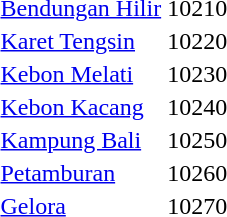<table>
<tr>
<td><a href='#'>Bendungan Hilir</a></td>
<td>10210</td>
</tr>
<tr>
<td><a href='#'>Karet Tengsin</a></td>
<td>10220</td>
</tr>
<tr>
<td><a href='#'>Kebon Melati</a></td>
<td>10230</td>
</tr>
<tr>
<td><a href='#'>Kebon Kacang</a></td>
<td>10240</td>
</tr>
<tr>
<td><a href='#'>Kampung Bali</a></td>
<td>10250</td>
</tr>
<tr>
<td><a href='#'>Petamburan</a></td>
<td>10260</td>
</tr>
<tr>
<td><a href='#'>Gelora</a></td>
<td>10270</td>
</tr>
</table>
